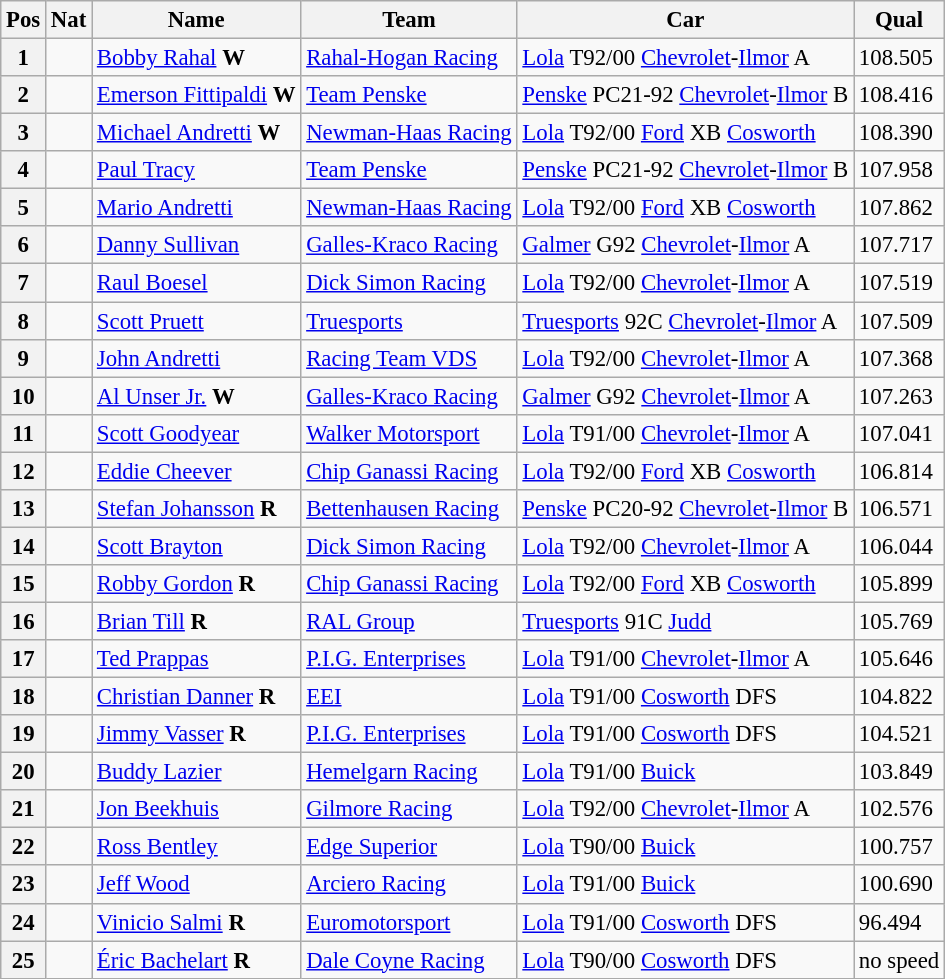<table class="wikitable" style="font-size: 95%;">
<tr>
<th>Pos</th>
<th>Nat</th>
<th>Name</th>
<th>Team</th>
<th>Car</th>
<th>Qual</th>
</tr>
<tr>
<th>1</th>
<td></td>
<td><a href='#'>Bobby Rahal</a> <strong><span>W</span></strong></td>
<td><a href='#'>Rahal-Hogan Racing</a></td>
<td><a href='#'>Lola</a> T92/00 <a href='#'>Chevrolet</a>-<a href='#'>Ilmor</a> A</td>
<td>108.505</td>
</tr>
<tr>
<th>2</th>
<td></td>
<td><a href='#'>Emerson Fittipaldi</a> <strong><span>W</span></strong></td>
<td><a href='#'>Team Penske</a></td>
<td><a href='#'>Penske</a> PC21-92 <a href='#'>Chevrolet</a>-<a href='#'>Ilmor</a> B</td>
<td>108.416</td>
</tr>
<tr>
<th>3</th>
<td></td>
<td><a href='#'>Michael Andretti</a> <strong><span>W</span></strong></td>
<td><a href='#'>Newman-Haas Racing</a></td>
<td><a href='#'>Lola</a> T92/00 <a href='#'>Ford</a> XB <a href='#'>Cosworth</a></td>
<td>108.390</td>
</tr>
<tr>
<th>4</th>
<td></td>
<td><a href='#'>Paul Tracy</a></td>
<td><a href='#'>Team Penske</a></td>
<td><a href='#'>Penske</a> PC21-92 <a href='#'>Chevrolet</a>-<a href='#'>Ilmor</a> B</td>
<td>107.958</td>
</tr>
<tr>
<th>5</th>
<td></td>
<td><a href='#'>Mario Andretti</a></td>
<td><a href='#'>Newman-Haas Racing</a></td>
<td><a href='#'>Lola</a> T92/00 <a href='#'>Ford</a> XB <a href='#'>Cosworth</a></td>
<td>107.862</td>
</tr>
<tr>
<th>6</th>
<td></td>
<td><a href='#'>Danny Sullivan</a></td>
<td><a href='#'>Galles-Kraco Racing</a></td>
<td><a href='#'>Galmer</a> G92 <a href='#'>Chevrolet</a>-<a href='#'>Ilmor</a> A</td>
<td>107.717</td>
</tr>
<tr>
<th>7</th>
<td></td>
<td><a href='#'>Raul Boesel</a></td>
<td><a href='#'>Dick Simon Racing</a></td>
<td><a href='#'>Lola</a> T92/00 <a href='#'>Chevrolet</a>-<a href='#'>Ilmor</a> A</td>
<td>107.519</td>
</tr>
<tr>
<th>8</th>
<td></td>
<td><a href='#'>Scott Pruett</a></td>
<td><a href='#'>Truesports</a></td>
<td><a href='#'>Truesports</a> 92C <a href='#'>Chevrolet</a>-<a href='#'>Ilmor</a> A</td>
<td>107.509</td>
</tr>
<tr>
<th>9</th>
<td></td>
<td><a href='#'>John Andretti</a></td>
<td><a href='#'>Racing Team VDS</a></td>
<td><a href='#'>Lola</a> T92/00 <a href='#'>Chevrolet</a>-<a href='#'>Ilmor</a> A</td>
<td>107.368</td>
</tr>
<tr>
<th>10</th>
<td></td>
<td><a href='#'>Al Unser Jr.</a> <strong><span>W</span></strong></td>
<td><a href='#'>Galles-Kraco Racing</a></td>
<td><a href='#'>Galmer</a> G92 <a href='#'>Chevrolet</a>-<a href='#'>Ilmor</a> A</td>
<td>107.263</td>
</tr>
<tr>
<th>11</th>
<td></td>
<td><a href='#'>Scott Goodyear</a></td>
<td><a href='#'>Walker Motorsport</a></td>
<td><a href='#'>Lola</a> T91/00 <a href='#'>Chevrolet</a>-<a href='#'>Ilmor</a> A</td>
<td>107.041</td>
</tr>
<tr>
<th>12</th>
<td></td>
<td><a href='#'>Eddie Cheever</a></td>
<td><a href='#'>Chip Ganassi Racing</a></td>
<td><a href='#'>Lola</a> T92/00 <a href='#'>Ford</a> XB <a href='#'>Cosworth</a></td>
<td>106.814</td>
</tr>
<tr>
<th>13</th>
<td></td>
<td><a href='#'>Stefan Johansson</a> <strong><span>R</span></strong></td>
<td><a href='#'>Bettenhausen Racing</a></td>
<td><a href='#'>Penske</a> PC20-92 <a href='#'>Chevrolet</a>-<a href='#'>Ilmor</a> B</td>
<td>106.571</td>
</tr>
<tr>
<th>14</th>
<td></td>
<td><a href='#'>Scott Brayton</a></td>
<td><a href='#'>Dick Simon Racing</a></td>
<td><a href='#'>Lola</a> T92/00 <a href='#'>Chevrolet</a>-<a href='#'>Ilmor</a> A</td>
<td>106.044</td>
</tr>
<tr>
<th>15</th>
<td></td>
<td><a href='#'>Robby Gordon</a> <strong><span>R</span></strong></td>
<td><a href='#'>Chip Ganassi Racing</a></td>
<td><a href='#'>Lola</a> T92/00 <a href='#'>Ford</a> XB <a href='#'>Cosworth</a></td>
<td>105.899</td>
</tr>
<tr>
<th>16</th>
<td></td>
<td><a href='#'>Brian Till</a> <strong><span>R</span></strong></td>
<td><a href='#'>RAL Group</a></td>
<td><a href='#'>Truesports</a> 91C <a href='#'>Judd</a></td>
<td>105.769</td>
</tr>
<tr>
<th>17</th>
<td></td>
<td><a href='#'>Ted Prappas</a></td>
<td><a href='#'>P.I.G. Enterprises</a></td>
<td><a href='#'>Lola</a> T91/00 <a href='#'>Chevrolet</a>-<a href='#'>Ilmor</a> A</td>
<td>105.646</td>
</tr>
<tr>
<th>18</th>
<td></td>
<td><a href='#'>Christian Danner</a> <strong><span>R</span></strong></td>
<td><a href='#'>EEI</a></td>
<td><a href='#'>Lola</a> T91/00 <a href='#'>Cosworth</a> DFS</td>
<td>104.822</td>
</tr>
<tr>
<th>19</th>
<td></td>
<td><a href='#'>Jimmy Vasser</a> <strong><span>R</span></strong></td>
<td><a href='#'>P.I.G. Enterprises</a></td>
<td><a href='#'>Lola</a> T91/00 <a href='#'>Cosworth</a> DFS</td>
<td>104.521</td>
</tr>
<tr>
<th>20</th>
<td></td>
<td><a href='#'>Buddy Lazier</a></td>
<td><a href='#'>Hemelgarn Racing</a></td>
<td><a href='#'>Lola</a> T91/00 <a href='#'>Buick</a></td>
<td>103.849</td>
</tr>
<tr>
<th>21</th>
<td></td>
<td><a href='#'>Jon Beekhuis</a></td>
<td><a href='#'>Gilmore Racing</a></td>
<td><a href='#'>Lola</a> T92/00 <a href='#'>Chevrolet</a>-<a href='#'>Ilmor</a> A</td>
<td>102.576</td>
</tr>
<tr>
<th>22</th>
<td></td>
<td><a href='#'>Ross Bentley</a></td>
<td><a href='#'>Edge Superior</a></td>
<td><a href='#'>Lola</a> T90/00 <a href='#'>Buick</a></td>
<td>100.757</td>
</tr>
<tr>
<th>23</th>
<td></td>
<td><a href='#'>Jeff Wood</a></td>
<td><a href='#'>Arciero Racing</a></td>
<td><a href='#'>Lola</a> T91/00 <a href='#'>Buick</a></td>
<td>100.690</td>
</tr>
<tr>
<th>24</th>
<td></td>
<td><a href='#'>Vinicio Salmi</a> <strong><span>R</span></strong></td>
<td><a href='#'>Euromotorsport</a></td>
<td><a href='#'>Lola</a> T91/00 <a href='#'>Cosworth</a> DFS</td>
<td>96.494</td>
</tr>
<tr>
<th>25</th>
<td></td>
<td><a href='#'>Éric Bachelart</a> <strong><span>R</span></strong></td>
<td><a href='#'>Dale Coyne Racing</a></td>
<td><a href='#'>Lola</a> T90/00 <a href='#'>Cosworth</a> DFS</td>
<td>no speed</td>
</tr>
</table>
